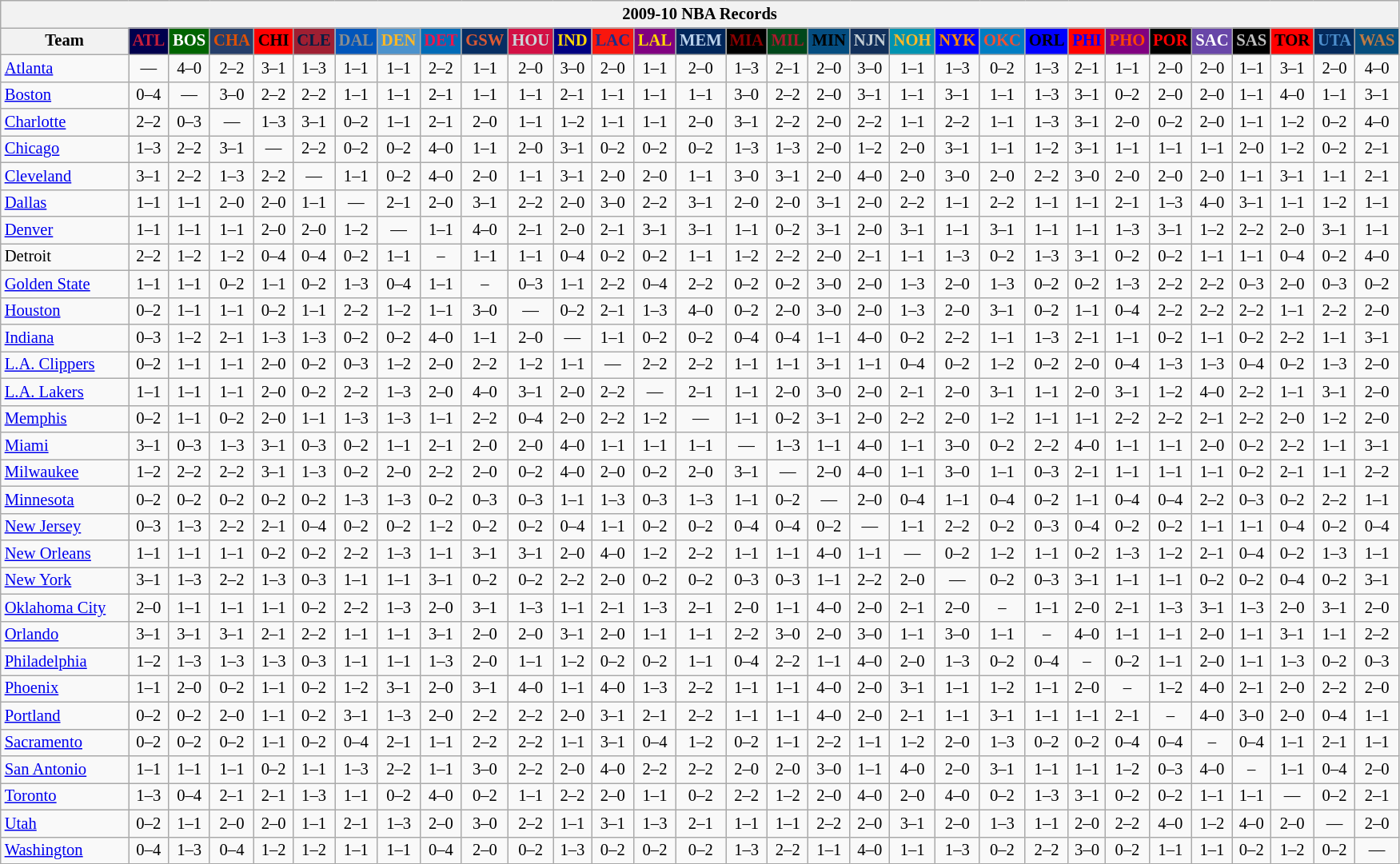<table class="wikitable mw-collapsible mw-collapsed" style="font-size:86%; text-align:center;">
<tr>
<th colspan=31>2009-10 NBA Records</th>
</tr>
<tr>
<th width=100>Team</th>
<th style="background:#00004d;color:#C41E3a;width=35">ATL</th>
<th style="background:#006400;color:#FFFFFF;width=35">BOS</th>
<th style="background:#253E6A;color:#DF5106;width=35">CHA</th>
<th style="background:#FF0000;color:#000000;width=35">CHI</th>
<th style="background:#9F1F32;color:#001D43;width=35">CLE</th>
<th style="background:#0055BA;color:#898D8F;width=35">DAL</th>
<th style="background:#4C92CC;color:#FDB827;width=35">DEN</th>
<th style="background:#006BB7;color:#ED164B;width=35">DET</th>
<th style="background:#072E63;color:#DC5A34;width=35">GSW</th>
<th style="background:#D31145;color:#CBD4D8;width=35">HOU</th>
<th style="background:#000080;color:#FFD700;width=35">IND</th>
<th style="background:#F9160D;color:#1A2E8B;width=35">LAC</th>
<th style="background:#800080;color:#FFD700;width=35">LAL</th>
<th style="background:#00265B;color:#BAD1EB;width=35">MEM</th>
<th style="background:#000000;color:#8B0000;width=35">MIA</th>
<th style="background:#00471B;color:#AC1A2F;width=35">MIL</th>
<th style="background:#044D80;color:#000000;width=35">MIN</th>
<th style="background:#12305B;color:#C4CED4;width=35">NJN</th>
<th style="background:#0093B1;color:#FDB827;width=35">NOH</th>
<th style="background:#0000FF;color:#FF8C00;width=35">NYK</th>
<th style="background:#007DC3;color:#F05033;width=35">OKC</th>
<th style="background:#0000FF;color:#000000;width=35">ORL</th>
<th style="background:#FF0000;color:#0000FF;width=35">PHI</th>
<th style="background:#800080;color:#FF4500;width=35">PHO</th>
<th style="background:#000000;color:#FF0000;width=35">POR</th>
<th style="background:#6846A8;color:#FFFFFF;width=35">SAC</th>
<th style="background:#000000;color:#C0C0C0;width=35">SAS</th>
<th style="background:#FF0000;color:#000000;width=35">TOR</th>
<th style="background:#042A5C;color:#4C8ECC;width=35">UTA</th>
<th style="background:#044D7D;color:#BC7A44;width=35">WAS</th>
</tr>
<tr>
<td style="text-align:left;"><a href='#'>Atlanta</a></td>
<td>—</td>
<td>4–0</td>
<td>2–2</td>
<td>3–1</td>
<td>1–3</td>
<td>1–1</td>
<td>1–1</td>
<td>2–2</td>
<td>1–1</td>
<td>2–0</td>
<td>3–0</td>
<td>2–0</td>
<td>1–1</td>
<td>2–0</td>
<td>1–3</td>
<td>2–1</td>
<td>2–0</td>
<td>3–0</td>
<td>1–1</td>
<td>1–3</td>
<td>0–2</td>
<td>1–3</td>
<td>2–1</td>
<td>1–1</td>
<td>2–0</td>
<td>2–0</td>
<td>1–1</td>
<td>3–1</td>
<td>2–0</td>
<td>4–0</td>
</tr>
<tr>
<td style="text-align:left;"><a href='#'>Boston</a></td>
<td>0–4</td>
<td>—</td>
<td>3–0</td>
<td>2–2</td>
<td>2–2</td>
<td>1–1</td>
<td>1–1</td>
<td>2–1</td>
<td>1–1</td>
<td>1–1</td>
<td>2–1</td>
<td>1–1</td>
<td>1–1</td>
<td>1–1</td>
<td>3–0</td>
<td>2–2</td>
<td>2–0</td>
<td>3–1</td>
<td>1–1</td>
<td>3–1</td>
<td>1–1</td>
<td>1–3</td>
<td>3–1</td>
<td>0–2</td>
<td>2–0</td>
<td>2–0</td>
<td>1–1</td>
<td>4–0</td>
<td>1–1</td>
<td>3–1</td>
</tr>
<tr>
<td style="text-align:left;"><a href='#'>Charlotte</a></td>
<td>2–2</td>
<td>0–3</td>
<td>—</td>
<td>1–3</td>
<td>3–1</td>
<td>0–2</td>
<td>1–1</td>
<td>2–1</td>
<td>2–0</td>
<td>1–1</td>
<td>1–2</td>
<td>1–1</td>
<td>1–1</td>
<td>2–0</td>
<td>3–1</td>
<td>2–2</td>
<td>2–0</td>
<td>2–2</td>
<td>1–1</td>
<td>2–2</td>
<td>1–1</td>
<td>1–3</td>
<td>3–1</td>
<td>2–0</td>
<td>0–2</td>
<td>2–0</td>
<td>1–1</td>
<td>1–2</td>
<td>0–2</td>
<td>4–0</td>
</tr>
<tr>
<td style="text-align:left;"><a href='#'>Chicago</a></td>
<td>1–3</td>
<td>2–2</td>
<td>3–1</td>
<td>—</td>
<td>2–2</td>
<td>0–2</td>
<td>0–2</td>
<td>4–0</td>
<td>1–1</td>
<td>2–0</td>
<td>3–1</td>
<td>0–2</td>
<td>0–2</td>
<td>0–2</td>
<td>1–3</td>
<td>1–3</td>
<td>2–0</td>
<td>1–2</td>
<td>2–0</td>
<td>3–1</td>
<td>1–1</td>
<td>1–2</td>
<td>3–1</td>
<td>1–1</td>
<td>1–1</td>
<td>1–1</td>
<td>2–0</td>
<td>1–2</td>
<td>0–2</td>
<td>2–1</td>
</tr>
<tr>
<td style="text-align:left;"><a href='#'>Cleveland</a></td>
<td>3–1</td>
<td>2–2</td>
<td>1–3</td>
<td>2–2</td>
<td>—</td>
<td>1–1</td>
<td>0–2</td>
<td>4–0</td>
<td>2–0</td>
<td>1–1</td>
<td>3–1</td>
<td>2–0</td>
<td>2–0</td>
<td>1–1</td>
<td>3–0</td>
<td>3–1</td>
<td>2–0</td>
<td>4–0</td>
<td>2–0</td>
<td>3–0</td>
<td>2–0</td>
<td>2–2</td>
<td>3–0</td>
<td>2–0</td>
<td>2–0</td>
<td>2–0</td>
<td>1–1</td>
<td>3–1</td>
<td>1–1</td>
<td>2–1</td>
</tr>
<tr>
<td style="text-align:left;"><a href='#'>Dallas</a></td>
<td>1–1</td>
<td>1–1</td>
<td>2–0</td>
<td>2–0</td>
<td>1–1</td>
<td>—</td>
<td>2–1</td>
<td>2–0</td>
<td>3–1</td>
<td>2–2</td>
<td>2–0</td>
<td>3–0</td>
<td>2–2</td>
<td>3–1</td>
<td>2–0</td>
<td>2–0</td>
<td>3–1</td>
<td>2–0</td>
<td>2–2</td>
<td>1–1</td>
<td>2–2</td>
<td>1–1</td>
<td>1–1</td>
<td>2–1</td>
<td>1–3</td>
<td>4–0</td>
<td>3–1</td>
<td>1–1</td>
<td>1–2</td>
<td>1–1</td>
</tr>
<tr>
<td style="text-align:left;"><a href='#'>Denver</a></td>
<td>1–1</td>
<td>1–1</td>
<td>1–1</td>
<td>2–0</td>
<td>2–0</td>
<td>1–2</td>
<td>—</td>
<td>1–1</td>
<td>4–0</td>
<td>2–1</td>
<td>2–0</td>
<td>2–1</td>
<td>3–1</td>
<td>3–1</td>
<td>1–1</td>
<td>0–2</td>
<td>3–1</td>
<td>2–0</td>
<td>3–1</td>
<td>1–1</td>
<td>3–1</td>
<td>1–1</td>
<td>1–1</td>
<td>1–3</td>
<td>3–1</td>
<td>1–2</td>
<td>2–2</td>
<td>2–0</td>
<td>3–1</td>
<td>1–1</td>
</tr>
<tr>
<td style="text-align:left;">Detroit</td>
<td>2–2</td>
<td>1–2</td>
<td>1–2</td>
<td>0–4</td>
<td>0–4</td>
<td>0–2</td>
<td>1–1</td>
<td>–</td>
<td>1–1</td>
<td>1–1</td>
<td>0–4</td>
<td>0–2</td>
<td>0–2</td>
<td>1–1</td>
<td>1–2</td>
<td>2–2</td>
<td>2–0</td>
<td>2–1</td>
<td>1–1</td>
<td>1–3</td>
<td>0–2</td>
<td>1–3</td>
<td>3–1</td>
<td>0–2</td>
<td>0–2</td>
<td>1–1</td>
<td>1–1</td>
<td>0–4</td>
<td>0–2</td>
<td>4–0</td>
</tr>
<tr>
<td style="text-align:left;"><a href='#'>Golden State</a></td>
<td>1–1</td>
<td>1–1</td>
<td>0–2</td>
<td>1–1</td>
<td>0–2</td>
<td>1–3</td>
<td>0–4</td>
<td>1–1</td>
<td>–</td>
<td>0–3</td>
<td>1–1</td>
<td>2–2</td>
<td>0–4</td>
<td>2–2</td>
<td>0–2</td>
<td>0–2</td>
<td>3–0</td>
<td>2–0</td>
<td>1–3</td>
<td>2–0</td>
<td>1–3</td>
<td>0–2</td>
<td>0–2</td>
<td>1–3</td>
<td>2–2</td>
<td>2–2</td>
<td>0–3</td>
<td>2–0</td>
<td>0–3</td>
<td>0–2</td>
</tr>
<tr>
<td style="text-align:left;"><a href='#'>Houston</a></td>
<td>0–2</td>
<td>1–1</td>
<td>1–1</td>
<td>0–2</td>
<td>1–1</td>
<td>2–2</td>
<td>1–2</td>
<td>1–1</td>
<td>3–0</td>
<td>—</td>
<td>0–2</td>
<td>2–1</td>
<td>1–3</td>
<td>4–0</td>
<td>0–2</td>
<td>2–0</td>
<td>3–0</td>
<td>2–0</td>
<td>1–3</td>
<td>2–0</td>
<td>3–1</td>
<td>0–2</td>
<td>1–1</td>
<td>0–4</td>
<td>2–2</td>
<td>2–2</td>
<td>2–2</td>
<td>1–1</td>
<td>2–2</td>
<td>2–0</td>
</tr>
<tr>
<td style="text-align:left;"><a href='#'>Indiana</a></td>
<td>0–3</td>
<td>1–2</td>
<td>2–1</td>
<td>1–3</td>
<td>1–3</td>
<td>0–2</td>
<td>0–2</td>
<td>4–0</td>
<td>1–1</td>
<td>2–0</td>
<td>—</td>
<td>1–1</td>
<td>0–2</td>
<td>0–2</td>
<td>0–4</td>
<td>0–4</td>
<td>1–1</td>
<td>4–0</td>
<td>0–2</td>
<td>2–2</td>
<td>1–1</td>
<td>1–3</td>
<td>2–1</td>
<td>1–1</td>
<td>0–2</td>
<td>1–1</td>
<td>0–2</td>
<td>2–2</td>
<td>1–1</td>
<td>3–1</td>
</tr>
<tr>
<td style="text-align:left;"><a href='#'>L.A. Clippers</a></td>
<td>0–2</td>
<td>1–1</td>
<td>1–1</td>
<td>2–0</td>
<td>0–2</td>
<td>0–3</td>
<td>1–2</td>
<td>2–0</td>
<td>2–2</td>
<td>1–2</td>
<td>1–1</td>
<td>—</td>
<td>2–2</td>
<td>2–2</td>
<td>1–1</td>
<td>1–1</td>
<td>3–1</td>
<td>1–1</td>
<td>0–4</td>
<td>0–2</td>
<td>1–2</td>
<td>0–2</td>
<td>2–0</td>
<td>0–4</td>
<td>1–3</td>
<td>1–3</td>
<td>0–4</td>
<td>0–2</td>
<td>1–3</td>
<td>2–0</td>
</tr>
<tr>
<td style="text-align:left;"><a href='#'>L.A. Lakers</a></td>
<td>1–1</td>
<td>1–1</td>
<td>1–1</td>
<td>2–0</td>
<td>0–2</td>
<td>2–2</td>
<td>1–3</td>
<td>2–0</td>
<td>4–0</td>
<td>3–1</td>
<td>2–0</td>
<td>2–2</td>
<td>—</td>
<td>2–1</td>
<td>1–1</td>
<td>2–0</td>
<td>3–0</td>
<td>2–0</td>
<td>2–1</td>
<td>2–0</td>
<td>3–1</td>
<td>1–1</td>
<td>2–0</td>
<td>3–1</td>
<td>1–2</td>
<td>4–0</td>
<td>2–2</td>
<td>1–1</td>
<td>3–1</td>
<td>2–0</td>
</tr>
<tr>
<td style="text-align:left;"><a href='#'>Memphis</a></td>
<td>0–2</td>
<td>1–1</td>
<td>0–2</td>
<td>2–0</td>
<td>1–1</td>
<td>1–3</td>
<td>1–3</td>
<td>1–1</td>
<td>2–2</td>
<td>0–4</td>
<td>2–0</td>
<td>2–2</td>
<td>1–2</td>
<td>—</td>
<td>1–1</td>
<td>0–2</td>
<td>3–1</td>
<td>2–0</td>
<td>2–2</td>
<td>2–0</td>
<td>1–2</td>
<td>1–1</td>
<td>1–1</td>
<td>2–2</td>
<td>2–2</td>
<td>2–1</td>
<td>2–2</td>
<td>2–0</td>
<td>1–2</td>
<td>2–0</td>
</tr>
<tr>
<td style="text-align:left;"><a href='#'>Miami</a></td>
<td>3–1</td>
<td>0–3</td>
<td>1–3</td>
<td>3–1</td>
<td>0–3</td>
<td>0–2</td>
<td>1–1</td>
<td>2–1</td>
<td>2–0</td>
<td>2–0</td>
<td>4–0</td>
<td>1–1</td>
<td>1–1</td>
<td>1–1</td>
<td>—</td>
<td>1–3</td>
<td>1–1</td>
<td>4–0</td>
<td>1–1</td>
<td>3–0</td>
<td>0–2</td>
<td>2–2</td>
<td>4–0</td>
<td>1–1</td>
<td>1–1</td>
<td>2–0</td>
<td>0–2</td>
<td>2–2</td>
<td>1–1</td>
<td>3–1</td>
</tr>
<tr>
<td style="text-align:left;"><a href='#'>Milwaukee</a></td>
<td>1–2</td>
<td>2–2</td>
<td>2–2</td>
<td>3–1</td>
<td>1–3</td>
<td>0–2</td>
<td>2–0</td>
<td>2–2</td>
<td>2–0</td>
<td>0–2</td>
<td>4–0</td>
<td>2–0</td>
<td>0–2</td>
<td>2–0</td>
<td>3–1</td>
<td>—</td>
<td>2–0</td>
<td>4–0</td>
<td>1–1</td>
<td>3–0</td>
<td>1–1</td>
<td>0–3</td>
<td>2–1</td>
<td>1–1</td>
<td>1–1</td>
<td>1–1</td>
<td>0–2</td>
<td>2–1</td>
<td>1–1</td>
<td>2–2</td>
</tr>
<tr>
<td style="text-align:left;"><a href='#'>Minnesota</a></td>
<td>0–2</td>
<td>0–2</td>
<td>0–2</td>
<td>0–2</td>
<td>0–2</td>
<td>1–3</td>
<td>1–3</td>
<td>0–2</td>
<td>0–3</td>
<td>0–3</td>
<td>1–1</td>
<td>1–3</td>
<td>0–3</td>
<td>1–3</td>
<td>1–1</td>
<td>0–2</td>
<td>—</td>
<td>2–0</td>
<td>0–4</td>
<td>1–1</td>
<td>0–4</td>
<td>0–2</td>
<td>1–1</td>
<td>0–4</td>
<td>0–4</td>
<td>2–2</td>
<td>0–3</td>
<td>0–2</td>
<td>2–2</td>
<td>1–1</td>
</tr>
<tr>
<td style="text-align:left;"><a href='#'>New Jersey</a></td>
<td>0–3</td>
<td>1–3</td>
<td>2–2</td>
<td>2–1</td>
<td>0–4</td>
<td>0–2</td>
<td>0–2</td>
<td>1–2</td>
<td>0–2</td>
<td>0–2</td>
<td>0–4</td>
<td>1–1</td>
<td>0–2</td>
<td>0–2</td>
<td>0–4</td>
<td>0–4</td>
<td>0–2</td>
<td>—</td>
<td>1–1</td>
<td>2–2</td>
<td>0–2</td>
<td>0–3</td>
<td>0–4</td>
<td>0–2</td>
<td>0–2</td>
<td>1–1</td>
<td>1–1</td>
<td>0–4</td>
<td>0–2</td>
<td>0–4</td>
</tr>
<tr>
<td style="text-align:left;"><a href='#'>New Orleans</a></td>
<td>1–1</td>
<td>1–1</td>
<td>1–1</td>
<td>0–2</td>
<td>0–2</td>
<td>2–2</td>
<td>1–3</td>
<td>1–1</td>
<td>3–1</td>
<td>3–1</td>
<td>2–0</td>
<td>4–0</td>
<td>1–2</td>
<td>2–2</td>
<td>1–1</td>
<td>1–1</td>
<td>4–0</td>
<td>1–1</td>
<td>—</td>
<td>0–2</td>
<td>1–2</td>
<td>1–1</td>
<td>0–2</td>
<td>1–3</td>
<td>1–2</td>
<td>2–1</td>
<td>0–4</td>
<td>0–2</td>
<td>1–3</td>
<td>1–1</td>
</tr>
<tr>
<td style="text-align:left;"><a href='#'>New York</a></td>
<td>3–1</td>
<td>1–3</td>
<td>2–2</td>
<td>1–3</td>
<td>0–3</td>
<td>1–1</td>
<td>1–1</td>
<td>3–1</td>
<td>0–2</td>
<td>0–2</td>
<td>2–2</td>
<td>2–0</td>
<td>0–2</td>
<td>0–2</td>
<td>0–3</td>
<td>0–3</td>
<td>1–1</td>
<td>2–2</td>
<td>2–0</td>
<td>—</td>
<td>0–2</td>
<td>0–3</td>
<td>3–1</td>
<td>1–1</td>
<td>1–1</td>
<td>0–2</td>
<td>0–2</td>
<td>0–4</td>
<td>0–2</td>
<td>3–1</td>
</tr>
<tr>
<td style="text-align:left;"><a href='#'>Oklahoma City</a></td>
<td>2–0</td>
<td>1–1</td>
<td>1–1</td>
<td>1–1</td>
<td>0–2</td>
<td>2–2</td>
<td>1–3</td>
<td>2–0</td>
<td>3–1</td>
<td>1–3</td>
<td>1–1</td>
<td>2–1</td>
<td>1–3</td>
<td>2–1</td>
<td>2–0</td>
<td>1–1</td>
<td>4–0</td>
<td>2–0</td>
<td>2–1</td>
<td>2–0</td>
<td>–</td>
<td>1–1</td>
<td>2–0</td>
<td>2–1</td>
<td>1–3</td>
<td>3–1</td>
<td>1–3</td>
<td>2–0</td>
<td>3–1</td>
<td>2–0</td>
</tr>
<tr>
<td style="text-align:left;"><a href='#'>Orlando</a></td>
<td>3–1</td>
<td>3–1</td>
<td>3–1</td>
<td>2–1</td>
<td>2–2</td>
<td>1–1</td>
<td>1–1</td>
<td>3–1</td>
<td>2–0</td>
<td>2–0</td>
<td>3–1</td>
<td>2–0</td>
<td>1–1</td>
<td>1–1</td>
<td>2–2</td>
<td>3–0</td>
<td>2–0</td>
<td>3–0</td>
<td>1–1</td>
<td>3–0</td>
<td>1–1</td>
<td>–</td>
<td>4–0</td>
<td>1–1</td>
<td>1–1</td>
<td>2–0</td>
<td>1–1</td>
<td>3–1</td>
<td>1–1</td>
<td>2–2</td>
</tr>
<tr>
<td style="text-align:left;"><a href='#'>Philadelphia</a></td>
<td>1–2</td>
<td>1–3</td>
<td>1–3</td>
<td>1–3</td>
<td>0–3</td>
<td>1–1</td>
<td>1–1</td>
<td>1–3</td>
<td>2–0</td>
<td>1–1</td>
<td>1–2</td>
<td>0–2</td>
<td>0–2</td>
<td>1–1</td>
<td>0–4</td>
<td>2–2</td>
<td>1–1</td>
<td>4–0</td>
<td>2–0</td>
<td>1–3</td>
<td>0–2</td>
<td>0–4</td>
<td>–</td>
<td>0–2</td>
<td>1–1</td>
<td>2–0</td>
<td>1–1</td>
<td>1–3</td>
<td>0–2</td>
<td>0–3</td>
</tr>
<tr>
<td style="text-align:left;"><a href='#'>Phoenix</a></td>
<td>1–1</td>
<td>2–0</td>
<td>0–2</td>
<td>1–1</td>
<td>0–2</td>
<td>1–2</td>
<td>3–1</td>
<td>2–0</td>
<td>3–1</td>
<td>4–0</td>
<td>1–1</td>
<td>4–0</td>
<td>1–3</td>
<td>2–2</td>
<td>1–1</td>
<td>1–1</td>
<td>4–0</td>
<td>2–0</td>
<td>3–1</td>
<td>1–1</td>
<td>1–2</td>
<td>1–1</td>
<td>2–0</td>
<td>–</td>
<td>1–2</td>
<td>4–0</td>
<td>2–1</td>
<td>2–0</td>
<td>2–2</td>
<td>2–0</td>
</tr>
<tr>
<td style="text-align:left;"><a href='#'>Portland</a></td>
<td>0–2</td>
<td>0–2</td>
<td>2–0</td>
<td>1–1</td>
<td>0–2</td>
<td>3–1</td>
<td>1–3</td>
<td>2–0</td>
<td>2–2</td>
<td>2–2</td>
<td>2–0</td>
<td>3–1</td>
<td>2–1</td>
<td>2–2</td>
<td>1–1</td>
<td>1–1</td>
<td>4–0</td>
<td>2–0</td>
<td>2–1</td>
<td>1–1</td>
<td>3–1</td>
<td>1–1</td>
<td>1–1</td>
<td>2–1</td>
<td>–</td>
<td>4–0</td>
<td>3–0</td>
<td>2–0</td>
<td>0–4</td>
<td>1–1</td>
</tr>
<tr>
<td style="text-align:left;"><a href='#'>Sacramento</a></td>
<td>0–2</td>
<td>0–2</td>
<td>0–2</td>
<td>1–1</td>
<td>0–2</td>
<td>0–4</td>
<td>2–1</td>
<td>1–1</td>
<td>2–2</td>
<td>2–2</td>
<td>1–1</td>
<td>3–1</td>
<td>0–4</td>
<td>1–2</td>
<td>0–2</td>
<td>1–1</td>
<td>2–2</td>
<td>1–1</td>
<td>1–2</td>
<td>2–0</td>
<td>1–3</td>
<td>0–2</td>
<td>0–2</td>
<td>0–4</td>
<td>0–4</td>
<td>–</td>
<td>0–4</td>
<td>1–1</td>
<td>2–1</td>
<td>1–1</td>
</tr>
<tr>
<td style="text-align:left;"><a href='#'>San Antonio</a></td>
<td>1–1</td>
<td>1–1</td>
<td>1–1</td>
<td>0–2</td>
<td>1–1</td>
<td>1–3</td>
<td>2–2</td>
<td>1–1</td>
<td>3–0</td>
<td>2–2</td>
<td>2–0</td>
<td>4–0</td>
<td>2–2</td>
<td>2–2</td>
<td>2–0</td>
<td>2–0</td>
<td>3–0</td>
<td>1–1</td>
<td>4–0</td>
<td>2–0</td>
<td>3–1</td>
<td>1–1</td>
<td>1–1</td>
<td>1–2</td>
<td>0–3</td>
<td>4–0</td>
<td>–</td>
<td>1–1</td>
<td>0–4</td>
<td>2–0</td>
</tr>
<tr>
<td style="text-align:left;"><a href='#'>Toronto</a></td>
<td>1–3</td>
<td>0–4</td>
<td>2–1</td>
<td>2–1</td>
<td>1–3</td>
<td>1–1</td>
<td>0–2</td>
<td>4–0</td>
<td>0–2</td>
<td>1–1</td>
<td>2–2</td>
<td>2–0</td>
<td>1–1</td>
<td>0–2</td>
<td>2–2</td>
<td>1–2</td>
<td>2–0</td>
<td>4–0</td>
<td>2–0</td>
<td>4–0</td>
<td>0–2</td>
<td>1–3</td>
<td>3–1</td>
<td>0–2</td>
<td>0–2</td>
<td>1–1</td>
<td>1–1</td>
<td>—</td>
<td>0–2</td>
<td>2–1</td>
</tr>
<tr>
<td style="text-align:left;"><a href='#'>Utah</a></td>
<td>0–2</td>
<td>1–1</td>
<td>2–0</td>
<td>2–0</td>
<td>1–1</td>
<td>2–1</td>
<td>1–3</td>
<td>2–0</td>
<td>3–0</td>
<td>2–2</td>
<td>1–1</td>
<td>3–1</td>
<td>1–3</td>
<td>2–1</td>
<td>1–1</td>
<td>1–1</td>
<td>2–2</td>
<td>2–0</td>
<td>3–1</td>
<td>2–0</td>
<td>1–3</td>
<td>1–1</td>
<td>2–0</td>
<td>2–2</td>
<td>4–0</td>
<td>1–2</td>
<td>4–0</td>
<td>2–0</td>
<td>—</td>
<td>2–0</td>
</tr>
<tr>
<td style="text-align:left;"><a href='#'>Washington</a></td>
<td>0–4</td>
<td>1–3</td>
<td>0–4</td>
<td>1–2</td>
<td>1–2</td>
<td>1–1</td>
<td>1–1</td>
<td>0–4</td>
<td>2–0</td>
<td>0–2</td>
<td>1–3</td>
<td>0–2</td>
<td>0–2</td>
<td>0–2</td>
<td>1–3</td>
<td>2–2</td>
<td>1–1</td>
<td>4–0</td>
<td>1–1</td>
<td>1–3</td>
<td>0–2</td>
<td>2–2</td>
<td>3–0</td>
<td>0–2</td>
<td>1–1</td>
<td>1–1</td>
<td>0–2</td>
<td>1–2</td>
<td>0–2</td>
<td>—</td>
</tr>
</table>
